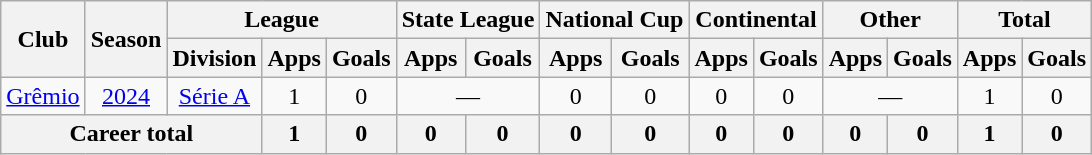<table class="wikitable" style="text-align:center">
<tr>
<th rowspan="2">Club</th>
<th rowspan="2">Season</th>
<th colspan="3">League</th>
<th colspan="2">State League</th>
<th colspan="2">National Cup</th>
<th colspan="2">Continental</th>
<th colspan="2">Other</th>
<th colspan="2">Total</th>
</tr>
<tr>
<th>Division</th>
<th>Apps</th>
<th>Goals</th>
<th>Apps</th>
<th>Goals</th>
<th>Apps</th>
<th>Goals</th>
<th>Apps</th>
<th>Goals</th>
<th>Apps</th>
<th>Goals</th>
<th>Apps</th>
<th>Goals</th>
</tr>
<tr>
<td><a href='#'>Grêmio</a></td>
<td><a href='#'>2024</a></td>
<td><a href='#'>Série A</a></td>
<td>1</td>
<td>0</td>
<td colspan="2">—</td>
<td>0</td>
<td>0</td>
<td>0</td>
<td>0</td>
<td colspan="2">—</td>
<td>1</td>
<td>0</td>
</tr>
<tr>
<th colspan="3">Career total</th>
<th>1</th>
<th>0</th>
<th>0</th>
<th>0</th>
<th>0</th>
<th>0</th>
<th>0</th>
<th>0</th>
<th>0</th>
<th>0</th>
<th>1</th>
<th>0</th>
</tr>
</table>
